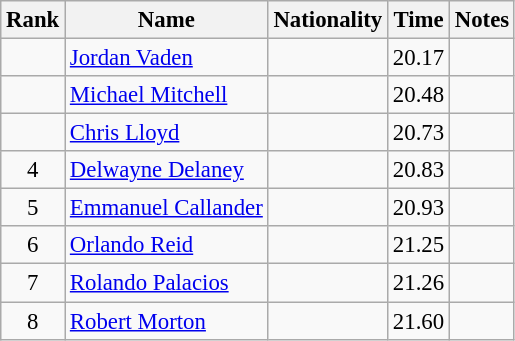<table class="wikitable sortable" style="text-align:center;font-size:95%">
<tr>
<th>Rank</th>
<th>Name</th>
<th>Nationality</th>
<th>Time</th>
<th>Notes</th>
</tr>
<tr>
<td></td>
<td align=left><a href='#'>Jordan Vaden</a></td>
<td align=left></td>
<td>20.17</td>
<td></td>
</tr>
<tr>
<td></td>
<td align=left><a href='#'>Michael Mitchell</a></td>
<td align=left></td>
<td>20.48</td>
<td></td>
</tr>
<tr>
<td></td>
<td align=left><a href='#'>Chris Lloyd</a></td>
<td align=left></td>
<td>20.73</td>
<td></td>
</tr>
<tr>
<td>4</td>
<td align=left><a href='#'>Delwayne Delaney</a></td>
<td align=left></td>
<td>20.83</td>
<td></td>
</tr>
<tr>
<td>5</td>
<td align=left><a href='#'>Emmanuel Callander</a></td>
<td align=left></td>
<td>20.93</td>
<td></td>
</tr>
<tr>
<td>6</td>
<td align=left><a href='#'>Orlando Reid</a></td>
<td align=left></td>
<td>21.25</td>
<td></td>
</tr>
<tr>
<td>7</td>
<td align=left><a href='#'>Rolando Palacios</a></td>
<td align=left></td>
<td>21.26</td>
<td></td>
</tr>
<tr>
<td>8</td>
<td align=left><a href='#'>Robert Morton</a></td>
<td align=left></td>
<td>21.60</td>
<td></td>
</tr>
</table>
